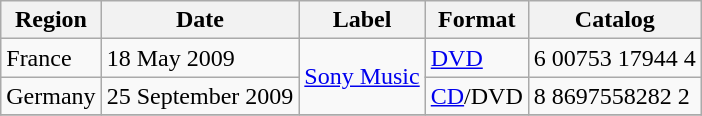<table class="wikitable">
<tr>
<th>Region</th>
<th>Date</th>
<th>Label</th>
<th>Format</th>
<th>Catalog</th>
</tr>
<tr>
<td rowspan="1">France</td>
<td rowspan="1">18 May 2009</td>
<td rowspan="2"><a href='#'>Sony Music</a></td>
<td rowspan="1"><a href='#'>DVD</a></td>
<td rowspan="1">6 00753 17944 4</td>
</tr>
<tr>
<td rowspan="1">Germany</td>
<td rowspan="1">25 September 2009</td>
<td rowspan="1"><a href='#'>CD</a>/DVD</td>
<td rowspan="1">8 8697558282 2</td>
</tr>
<tr>
</tr>
</table>
